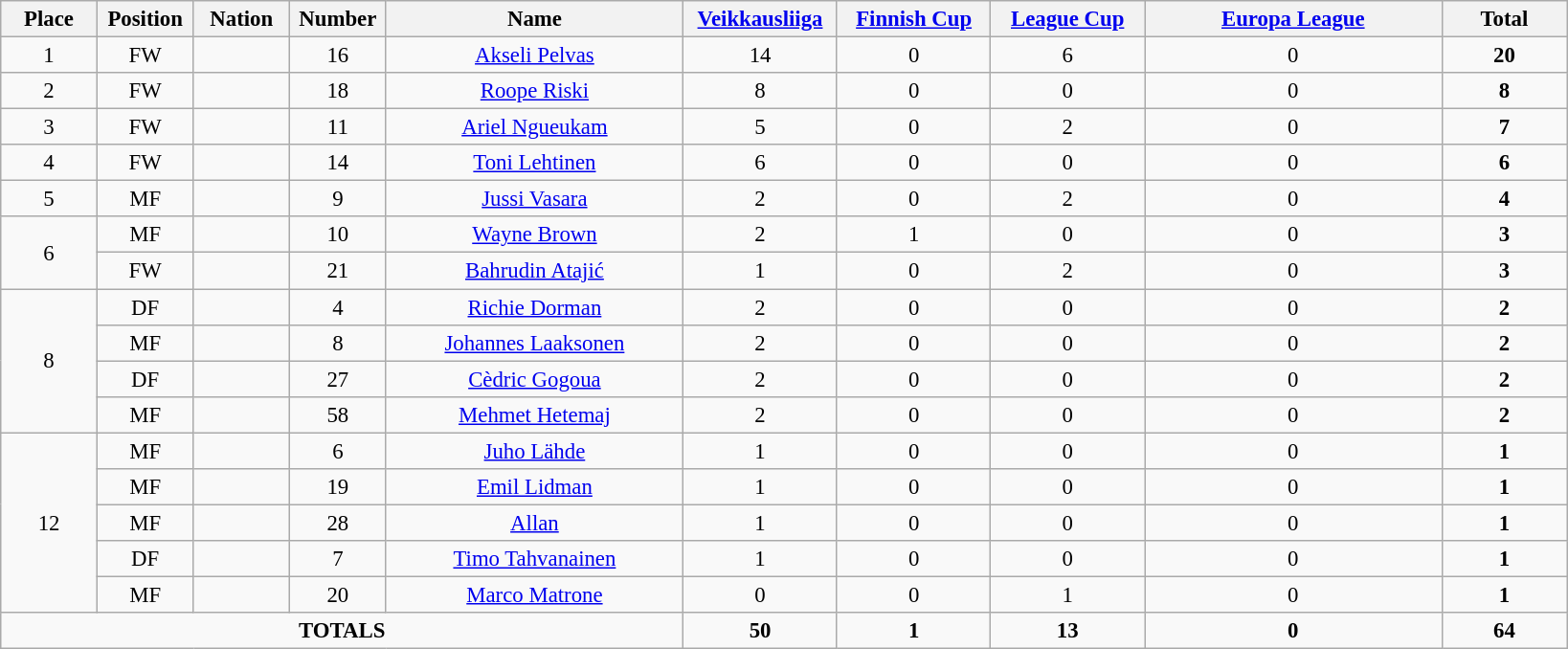<table class="wikitable" style="font-size: 95%; text-align: center;">
<tr>
<th width=60>Place</th>
<th width=60>Position</th>
<th width=60>Nation</th>
<th width=60>Number</th>
<th width=200>Name</th>
<th width=100><a href='#'>Veikkausliiga</a></th>
<th width=100><a href='#'>Finnish Cup</a></th>
<th width=100><a href='#'>League Cup</a></th>
<th width=200><a href='#'>Europa League</a></th>
<th width=80>Total</th>
</tr>
<tr>
<td>1</td>
<td>FW</td>
<td></td>
<td>16</td>
<td><a href='#'>Akseli Pelvas</a></td>
<td>14</td>
<td>0</td>
<td>6</td>
<td>0</td>
<td><strong>20</strong></td>
</tr>
<tr>
<td>2</td>
<td>FW</td>
<td></td>
<td>18</td>
<td><a href='#'>Roope Riski</a></td>
<td>8</td>
<td>0</td>
<td>0</td>
<td>0</td>
<td><strong>8</strong></td>
</tr>
<tr>
<td>3</td>
<td>FW</td>
<td></td>
<td>11</td>
<td><a href='#'>Ariel Ngueukam</a></td>
<td>5</td>
<td>0</td>
<td>2</td>
<td>0</td>
<td><strong>7</strong></td>
</tr>
<tr>
<td>4</td>
<td>FW</td>
<td></td>
<td>14</td>
<td><a href='#'>Toni Lehtinen</a></td>
<td>6</td>
<td>0</td>
<td>0</td>
<td>0</td>
<td><strong>6</strong></td>
</tr>
<tr>
<td>5</td>
<td>MF</td>
<td></td>
<td>9</td>
<td><a href='#'>Jussi Vasara</a></td>
<td>2</td>
<td>0</td>
<td>2</td>
<td>0</td>
<td><strong>4</strong></td>
</tr>
<tr>
<td rowspan="2">6</td>
<td>MF</td>
<td></td>
<td>10</td>
<td><a href='#'>Wayne Brown</a></td>
<td>2</td>
<td>1</td>
<td>0</td>
<td>0</td>
<td><strong>3</strong></td>
</tr>
<tr>
<td>FW</td>
<td></td>
<td>21</td>
<td><a href='#'>Bahrudin Atajić</a></td>
<td>1</td>
<td>0</td>
<td>2</td>
<td>0</td>
<td><strong>3</strong></td>
</tr>
<tr>
<td rowspan="4">8</td>
<td>DF</td>
<td></td>
<td>4</td>
<td><a href='#'>Richie Dorman</a></td>
<td>2</td>
<td>0</td>
<td>0</td>
<td>0</td>
<td><strong>2</strong></td>
</tr>
<tr>
<td>MF</td>
<td></td>
<td>8</td>
<td><a href='#'>Johannes Laaksonen</a></td>
<td>2</td>
<td>0</td>
<td>0</td>
<td>0</td>
<td><strong>2</strong></td>
</tr>
<tr>
<td>DF</td>
<td></td>
<td>27</td>
<td><a href='#'>Cèdric Gogoua</a></td>
<td>2</td>
<td>0</td>
<td>0</td>
<td>0</td>
<td><strong>2</strong></td>
</tr>
<tr>
<td>MF</td>
<td></td>
<td>58</td>
<td><a href='#'>Mehmet Hetemaj</a></td>
<td>2</td>
<td>0</td>
<td>0</td>
<td>0</td>
<td><strong>2</strong></td>
</tr>
<tr>
<td rowspan="5">12</td>
<td>MF</td>
<td></td>
<td>6</td>
<td><a href='#'>Juho Lähde</a></td>
<td>1</td>
<td>0</td>
<td>0</td>
<td>0</td>
<td><strong>1</strong></td>
</tr>
<tr>
<td>MF</td>
<td></td>
<td>19</td>
<td><a href='#'>Emil Lidman</a></td>
<td>1</td>
<td>0</td>
<td>0</td>
<td>0</td>
<td><strong>1</strong></td>
</tr>
<tr>
<td>MF</td>
<td></td>
<td>28</td>
<td><a href='#'>Allan</a></td>
<td>1</td>
<td>0</td>
<td>0</td>
<td>0</td>
<td><strong>1</strong></td>
</tr>
<tr>
<td>DF</td>
<td></td>
<td>7</td>
<td><a href='#'>Timo Tahvanainen</a></td>
<td>1</td>
<td>0</td>
<td>0</td>
<td>0</td>
<td><strong>1</strong></td>
</tr>
<tr>
<td>MF</td>
<td></td>
<td>20</td>
<td><a href='#'>Marco Matrone</a></td>
<td>0</td>
<td>0</td>
<td>1</td>
<td>0</td>
<td><strong>1</strong></td>
</tr>
<tr>
<td colspan="5"><strong>TOTALS</strong></td>
<td><strong>50</strong></td>
<td><strong>1</strong></td>
<td><strong>13</strong></td>
<td><strong>0</strong></td>
<td><strong>64</strong></td>
</tr>
</table>
